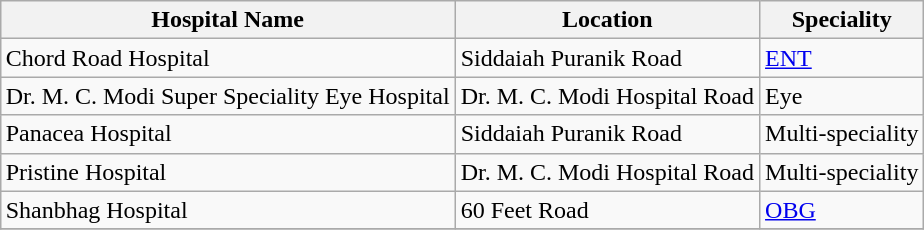<table class="wikitable" style="margin: 1em auto 1em auto;">
<tr>
<th>Hospital Name</th>
<th>Location</th>
<th>Speciality</th>
</tr>
<tr>
<td>Chord Road Hospital</td>
<td>Siddaiah Puranik Road</td>
<td><a href='#'>ENT</a></td>
</tr>
<tr>
<td>Dr. M. C. Modi Super Speciality Eye Hospital</td>
<td>Dr. M. C. Modi Hospital Road</td>
<td>Eye</td>
</tr>
<tr>
<td>Panacea Hospital</td>
<td>Siddaiah Puranik Road</td>
<td>Multi-speciality</td>
</tr>
<tr>
<td>Pristine Hospital</td>
<td>Dr. M. C. Modi Hospital Road</td>
<td>Multi-speciality</td>
</tr>
<tr>
<td>Shanbhag Hospital</td>
<td>60 Feet Road</td>
<td><a href='#'>OBG</a></td>
</tr>
<tr>
</tr>
</table>
